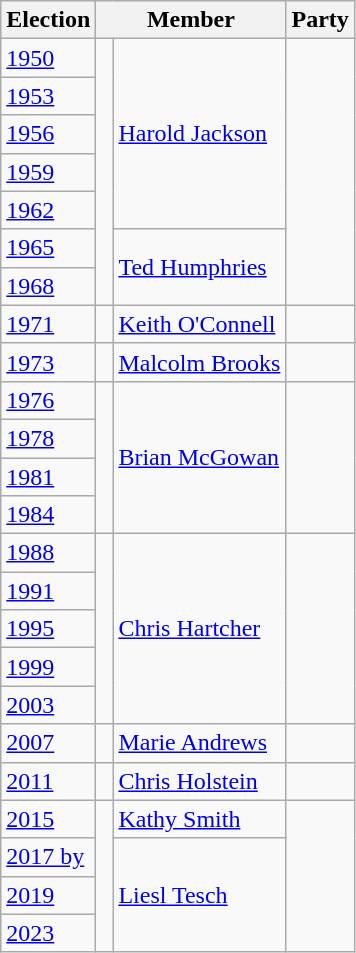<table class="wikitable">
<tr>
<th>Election</th>
<th colspan="2">Member</th>
<th>Party</th>
</tr>
<tr>
<td><a href='#'>1950</a></td>
<td rowspan="7" > </td>
<td rowspan="5"><a href='#'>Harold Jackson</a></td>
<td rowspan="7"></td>
</tr>
<tr>
<td><a href='#'>1953</a></td>
</tr>
<tr>
<td><a href='#'>1956</a></td>
</tr>
<tr>
<td><a href='#'>1959</a></td>
</tr>
<tr>
<td><a href='#'>1962</a></td>
</tr>
<tr>
<td><a href='#'>1965</a></td>
<td rowspan="2"><a href='#'>Ted Humphries</a></td>
</tr>
<tr>
<td><a href='#'>1968</a></td>
</tr>
<tr>
<td><a href='#'>1971</a></td>
<td> </td>
<td><a href='#'>Keith O'Connell</a></td>
<td></td>
</tr>
<tr>
<td><a href='#'>1973</a></td>
<td> </td>
<td><a href='#'>Malcolm Brooks</a></td>
<td></td>
</tr>
<tr>
<td><a href='#'>1976</a></td>
<td rowspan="4" > </td>
<td rowspan="4"><a href='#'>Brian McGowan</a></td>
<td rowspan="4"></td>
</tr>
<tr>
<td><a href='#'>1978</a></td>
</tr>
<tr>
<td><a href='#'>1981</a></td>
</tr>
<tr>
<td><a href='#'>1984</a></td>
</tr>
<tr>
<td><a href='#'>1988</a></td>
<td rowspan="5" > </td>
<td rowspan="5"><a href='#'>Chris Hartcher</a></td>
<td rowspan="5"></td>
</tr>
<tr>
<td><a href='#'>1991</a></td>
</tr>
<tr>
<td><a href='#'>1995</a></td>
</tr>
<tr>
<td><a href='#'>1999</a></td>
</tr>
<tr>
<td><a href='#'>2003</a></td>
</tr>
<tr>
<td><a href='#'>2007</a></td>
<td> </td>
<td><a href='#'>Marie Andrews</a></td>
<td></td>
</tr>
<tr>
<td><a href='#'>2011</a></td>
<td> </td>
<td><a href='#'>Chris Holstein</a></td>
<td></td>
</tr>
<tr>
<td><a href='#'>2015</a></td>
<td rowspan="4" > </td>
<td><a href='#'>Kathy Smith</a></td>
<td rowspan="4"></td>
</tr>
<tr>
<td><a href='#'>2017 by</a></td>
<td rowspan="3"><a href='#'>Liesl Tesch</a></td>
</tr>
<tr>
<td><a href='#'>2019</a></td>
</tr>
<tr>
<td><a href='#'>2023</a></td>
</tr>
</table>
